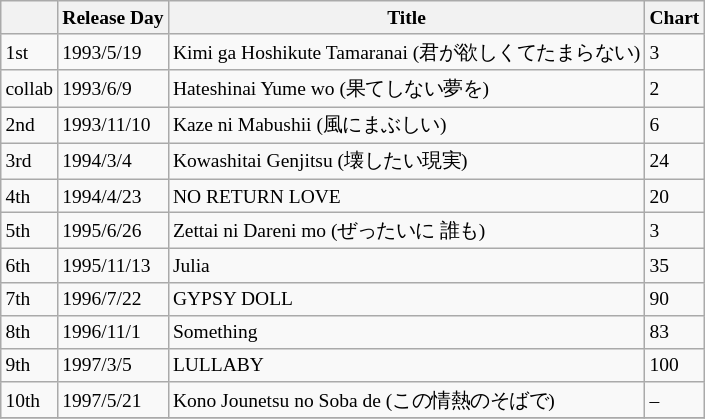<table class=wikitable style="font-size:small">
<tr>
<th></th>
<th>Release Day</th>
<th>Title</th>
<th>Chart</th>
</tr>
<tr>
<td>1st</td>
<td>1993/5/19</td>
<td>Kimi ga Hoshikute Tamaranai (君が欲しくてたまらない)</td>
<td>3</td>
</tr>
<tr>
<td>collab</td>
<td>1993/6/9</td>
<td>Hateshinai Yume wo (果てしない夢を)</td>
<td>2</td>
</tr>
<tr>
<td>2nd</td>
<td>1993/11/10</td>
<td>Kaze ni Mabushii (風にまぶしい)</td>
<td>6</td>
</tr>
<tr>
<td>3rd</td>
<td>1994/3/4</td>
<td>Kowashitai Genjitsu (壊したい現実)</td>
<td>24</td>
</tr>
<tr>
<td>4th</td>
<td>1994/4/23</td>
<td>NO RETURN LOVE</td>
<td>20</td>
</tr>
<tr>
<td>5th</td>
<td>1995/6/26</td>
<td>Zettai ni Dareni mo (ぜったいに 誰も)</td>
<td>3</td>
</tr>
<tr>
<td>6th</td>
<td>1995/11/13</td>
<td>Julia</td>
<td>35</td>
</tr>
<tr>
<td>7th</td>
<td>1996/7/22</td>
<td>GYPSY DOLL</td>
<td>90</td>
</tr>
<tr>
<td>8th</td>
<td>1996/11/1</td>
<td>Something</td>
<td>83</td>
</tr>
<tr>
<td>9th</td>
<td>1997/3/5</td>
<td>LULLABY</td>
<td>100</td>
</tr>
<tr>
<td>10th</td>
<td>1997/5/21</td>
<td>Kono Jounetsu no Soba de (この情熱のそばで)</td>
<td>–</td>
</tr>
<tr>
</tr>
</table>
